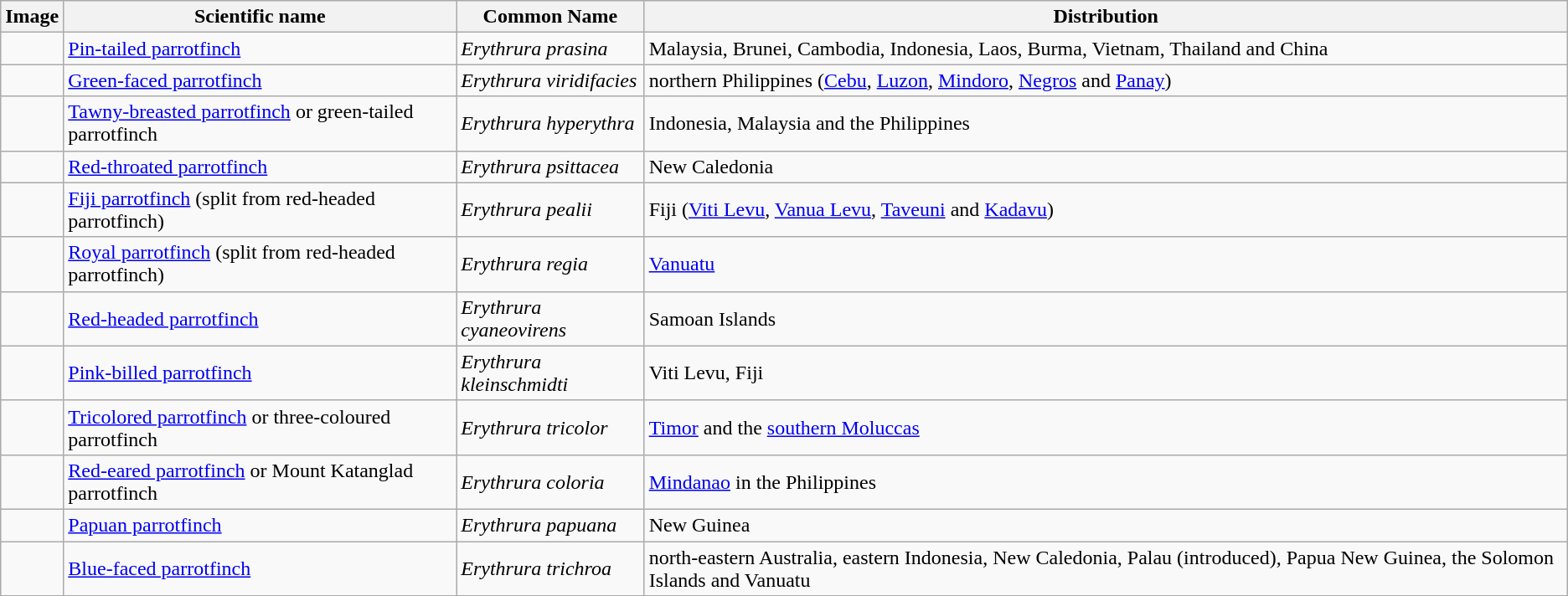<table class="wikitable">
<tr>
<th>Image</th>
<th>Scientific name</th>
<th>Common Name</th>
<th>Distribution</th>
</tr>
<tr>
<td></td>
<td><a href='#'>Pin-tailed parrotfinch</a></td>
<td><em>Erythrura prasina</em></td>
<td>Malaysia, Brunei, Cambodia, Indonesia, Laos, Burma, Vietnam, Thailand and China</td>
</tr>
<tr>
<td></td>
<td><a href='#'>Green-faced parrotfinch</a></td>
<td><em>Erythrura viridifacies</em></td>
<td>northern Philippines (<a href='#'>Cebu</a>, <a href='#'>Luzon</a>, <a href='#'>Mindoro</a>, <a href='#'>Negros</a> and <a href='#'>Panay</a>)</td>
</tr>
<tr>
<td></td>
<td><a href='#'>Tawny-breasted parrotfinch</a> or green-tailed parrotfinch</td>
<td><em>Erythrura hyperythra</em></td>
<td>Indonesia, Malaysia and the Philippines</td>
</tr>
<tr>
<td></td>
<td><a href='#'>Red-throated parrotfinch</a></td>
<td><em>Erythrura psittacea</em></td>
<td>New Caledonia</td>
</tr>
<tr>
<td></td>
<td><a href='#'>Fiji parrotfinch</a> (split from red-headed parrotfinch)</td>
<td><em>Erythrura pealii</em></td>
<td>Fiji (<a href='#'>Viti Levu</a>, <a href='#'>Vanua Levu</a>, <a href='#'>Taveuni</a> and <a href='#'>Kadavu</a>)</td>
</tr>
<tr>
<td></td>
<td><a href='#'>Royal parrotfinch</a> (split from red-headed parrotfinch)</td>
<td><em>Erythrura regia</em></td>
<td><a href='#'>Vanuatu</a></td>
</tr>
<tr>
<td></td>
<td><a href='#'>Red-headed parrotfinch</a></td>
<td><em>Erythrura cyaneovirens</em></td>
<td>Samoan Islands</td>
</tr>
<tr>
<td></td>
<td><a href='#'>Pink-billed parrotfinch</a></td>
<td><em>Erythrura kleinschmidti</em></td>
<td>Viti Levu, Fiji</td>
</tr>
<tr>
<td></td>
<td><a href='#'>Tricolored parrotfinch</a> or three-coloured parrotfinch</td>
<td><em>Erythrura tricolor</em></td>
<td><a href='#'>Timor</a> and the <a href='#'>southern Moluccas</a></td>
</tr>
<tr>
<td></td>
<td><a href='#'>Red-eared parrotfinch</a> or Mount Katanglad parrotfinch</td>
<td><em>Erythrura coloria</em></td>
<td><a href='#'>Mindanao</a> in the Philippines</td>
</tr>
<tr>
<td></td>
<td><a href='#'>Papuan parrotfinch</a></td>
<td><em>Erythrura papuana</em></td>
<td>New Guinea</td>
</tr>
<tr>
<td></td>
<td><a href='#'>Blue-faced parrotfinch</a></td>
<td><em>Erythrura trichroa</em></td>
<td>north-eastern Australia, eastern Indonesia, New Caledonia, Palau (introduced), Papua New Guinea, the Solomon Islands and Vanuatu</td>
</tr>
<tr>
</tr>
</table>
